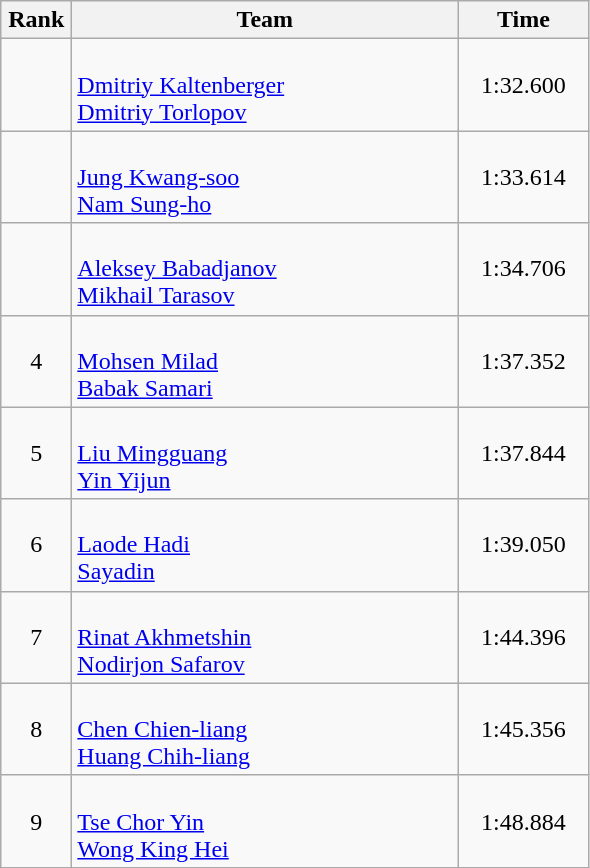<table class=wikitable style="text-align:center">
<tr>
<th width=40>Rank</th>
<th width=250>Team</th>
<th width=80>Time</th>
</tr>
<tr>
<td></td>
<td align=left><br><a href='#'>Dmitriy Kaltenberger</a><br><a href='#'>Dmitriy Torlopov</a></td>
<td>1:32.600</td>
</tr>
<tr>
<td></td>
<td align=left><br><a href='#'>Jung Kwang-soo</a><br><a href='#'>Nam Sung-ho</a></td>
<td>1:33.614</td>
</tr>
<tr>
<td></td>
<td align=left><br><a href='#'>Aleksey Babadjanov</a><br><a href='#'>Mikhail Tarasov</a></td>
<td>1:34.706</td>
</tr>
<tr>
<td>4</td>
<td align=left><br><a href='#'>Mohsen Milad</a><br><a href='#'>Babak Samari</a></td>
<td>1:37.352</td>
</tr>
<tr>
<td>5</td>
<td align=left><br><a href='#'>Liu Mingguang</a><br><a href='#'>Yin Yijun</a></td>
<td>1:37.844</td>
</tr>
<tr>
<td>6</td>
<td align=left><br><a href='#'>Laode Hadi</a><br><a href='#'>Sayadin</a></td>
<td>1:39.050</td>
</tr>
<tr>
<td>7</td>
<td align=left><br><a href='#'>Rinat Akhmetshin</a><br><a href='#'>Nodirjon Safarov</a></td>
<td>1:44.396</td>
</tr>
<tr>
<td>8</td>
<td align=left><br><a href='#'>Chen Chien-liang</a><br><a href='#'>Huang Chih-liang</a></td>
<td>1:45.356</td>
</tr>
<tr>
<td>9</td>
<td align=left><br><a href='#'>Tse Chor Yin</a><br><a href='#'>Wong King Hei</a></td>
<td>1:48.884</td>
</tr>
</table>
